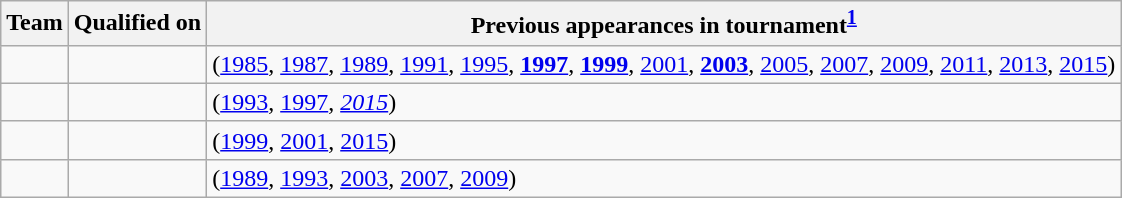<table class="wikitable sortable" style="text-align: left;">
<tr>
<th>Team</th>
<th>Qualified on</th>
<th>Previous appearances in tournament<sup><strong><a href='#'>1</a></strong></sup></th>
</tr>
<tr>
<td></td>
<td></td>
<td> (<a href='#'>1985</a>, <a href='#'>1987</a>, <a href='#'>1989</a>, <a href='#'>1991</a>, <a href='#'>1995</a>, <strong><a href='#'>1997</a></strong>, <strong><a href='#'>1999</a></strong>, <a href='#'>2001</a>, <strong><a href='#'>2003</a></strong>, <a href='#'>2005</a>, <a href='#'>2007</a>, <a href='#'>2009</a>, <a href='#'>2011</a>, <a href='#'>2013</a>, <a href='#'>2015</a>)</td>
</tr>
<tr>
<td></td>
<td></td>
<td> (<a href='#'>1993</a>, <a href='#'>1997</a>, <em><a href='#'>2015</a></em>)</td>
</tr>
<tr>
<td></td>
<td></td>
<td> (<a href='#'>1999</a>, <a href='#'>2001</a>, <a href='#'>2015</a>)</td>
</tr>
<tr>
<td></td>
<td></td>
<td> (<a href='#'>1989</a>, <a href='#'>1993</a>, <a href='#'>2003</a>, <a href='#'>2007</a>, <a href='#'>2009</a>)</td>
</tr>
</table>
